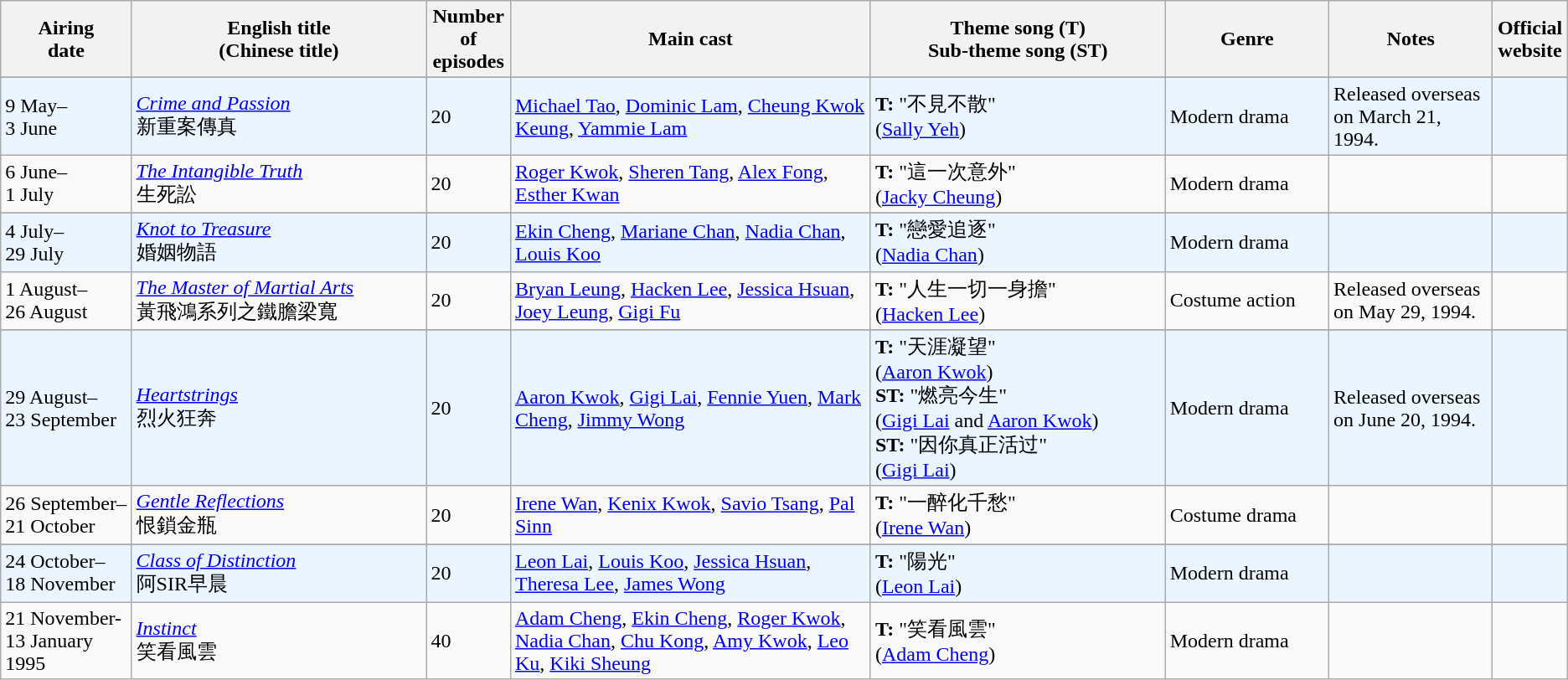<table class="wikitable">
<tr>
<th align=center width=8% bgcolor="silver">Airing<br>date</th>
<th align=center width=18% bgcolor="silver">English title <br> (Chinese title)</th>
<th align=center width=5% bgcolor="silver">Number of episodes</th>
<th align=center width=22% bgcolor="silver">Main cast</th>
<th align=center width=18% bgcolor="silver">Theme song (T) <br>Sub-theme song (ST)</th>
<th align=center width=10% bgcolor="silver">Genre</th>
<th align=center width=10% bgcolor="silver">Notes</th>
<th align=center width=1% bgcolor="silver">Official website</th>
</tr>
<tr>
</tr>
<tr ---- bgcolor="#ebf5ff">
<td>9 May– <br> 3 June</td>
<td><em><a href='#'>Crime and Passion</a></em> <br> 新重案傳真</td>
<td>20</td>
<td><a href='#'>Michael Tao</a>, <a href='#'>Dominic Lam</a>, <a href='#'>Cheung Kwok Keung</a>, <a href='#'>Yammie Lam</a></td>
<td><strong>T:</strong> "不見不散" <br> (<a href='#'>Sally Yeh</a>)</td>
<td>Modern drama</td>
<td>Released overseas on March 21, 1994.</td>
<td></td>
</tr>
<tr>
<td>6 June– <br> 1 July</td>
<td><em><a href='#'>The Intangible Truth</a></em> <br> 生死訟</td>
<td>20</td>
<td><a href='#'>Roger Kwok</a>, <a href='#'>Sheren Tang</a>, <a href='#'>Alex Fong</a>, <a href='#'>Esther Kwan</a></td>
<td><strong>T:</strong> "這一次意外" <br> (<a href='#'>Jacky Cheung</a>)</td>
<td>Modern drama</td>
<td></td>
<td></td>
</tr>
<tr>
</tr>
<tr ---- bgcolor="#ebf5ff">
<td>4 July– <br> 29 July</td>
<td><em><a href='#'>Knot to Treasure</a></em> <br> 婚姻物語</td>
<td>20</td>
<td><a href='#'>Ekin Cheng</a>, <a href='#'>Mariane Chan</a>, <a href='#'>Nadia Chan</a>, <a href='#'>Louis Koo</a></td>
<td><strong>T:</strong> "戀愛追逐" <br> (<a href='#'>Nadia Chan</a>)</td>
<td>Modern drama</td>
<td></td>
<td></td>
</tr>
<tr>
<td>1 August– <br> 26 August</td>
<td><em><a href='#'>The Master of Martial Arts</a></em> <br> 黃飛鴻系列之鐵膽梁寬</td>
<td>20</td>
<td><a href='#'>Bryan Leung</a>, <a href='#'>Hacken Lee</a>, <a href='#'>Jessica Hsuan</a>, <a href='#'>Joey Leung</a>, <a href='#'>Gigi Fu</a></td>
<td><strong>T:</strong> "人生一切一身擔" <br> (<a href='#'>Hacken Lee</a>)</td>
<td>Costume action</td>
<td>Released overseas on May 29, 1994.</td>
<td></td>
</tr>
<tr>
</tr>
<tr ---- bgcolor="#ebf5ff">
<td>29 August– <br> 23 September</td>
<td><em><a href='#'>Heartstrings</a></em> <br> 烈火狂奔</td>
<td>20</td>
<td><a href='#'>Aaron Kwok</a>, <a href='#'>Gigi Lai</a>, <a href='#'>Fennie Yuen</a>, <a href='#'>Mark Cheng</a>, <a href='#'>Jimmy Wong</a></td>
<td><strong>T:</strong> "天涯凝望" <br> (<a href='#'>Aaron Kwok</a>)<br><strong>ST:</strong> "燃亮今生" <br> (<a href='#'>Gigi Lai</a> and <a href='#'>Aaron Kwok</a>) 
<br><strong>ST:</strong> "因你真正活过" <br> (<a href='#'>Gigi Lai</a>)</td>
<td>Modern drama</td>
<td>Released overseas on June 20, 1994.</td>
<td></td>
</tr>
<tr>
<td>26 September– <br> 21 October</td>
<td><em><a href='#'>Gentle Reflections</a></em> <br> 恨鎖金瓶</td>
<td>20</td>
<td><a href='#'>Irene Wan</a>, <a href='#'>Kenix Kwok</a>, <a href='#'>Savio Tsang</a>, <a href='#'>Pal Sinn</a></td>
<td><strong>T:</strong> "一醉化千愁" <br> (<a href='#'>Irene Wan</a>)</td>
<td>Costume drama</td>
<td></td>
<td></td>
</tr>
<tr>
</tr>
<tr ---- bgcolor="#ebf5ff">
<td>24 October– <br> 18 November</td>
<td><em><a href='#'>Class of Distinction</a></em> <br> 阿SIR早晨</td>
<td>20</td>
<td><a href='#'>Leon Lai</a>, <a href='#'>Louis Koo</a>, <a href='#'>Jessica Hsuan</a>, <a href='#'>Theresa Lee</a>, <a href='#'>James Wong</a></td>
<td><strong>T:</strong> "陽光" <br> (<a href='#'>Leon Lai</a>)</td>
<td>Modern drama</td>
<td></td>
<td></td>
</tr>
<tr>
<td>21 November- <br> 13 January 1995</td>
<td><em><a href='#'>Instinct</a></em> <br> 笑看風雲</td>
<td>40</td>
<td><a href='#'>Adam Cheng</a>, <a href='#'>Ekin Cheng</a>, <a href='#'>Roger Kwok</a>, <a href='#'>Nadia Chan</a>, <a href='#'>Chu Kong</a>, <a href='#'>Amy Kwok</a>, <a href='#'>Leo Ku</a>, <a href='#'>Kiki Sheung</a></td>
<td><strong>T:</strong> "笑看風雲" <br> (<a href='#'>Adam Cheng</a>)</td>
<td>Modern drama</td>
<td></td>
<td> </td>
</tr>
</table>
